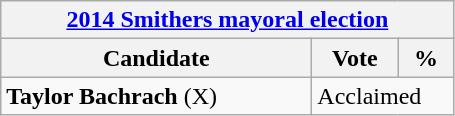<table class="wikitable">
<tr>
<th colspan="3"><a href='#'>2014 Smithers mayoral election</a></th>
</tr>
<tr>
<th bgcolor="#DDDDFF" width="200px">Candidate</th>
<th bgcolor="#DDDDFF" width="50px">Vote</th>
<th bgcolor="#DDDDFF" width="30px">%</th>
</tr>
<tr>
<td><strong>Taylor Bachrach</strong> (X)</td>
<td colspan="2">Acclaimed</td>
</tr>
</table>
